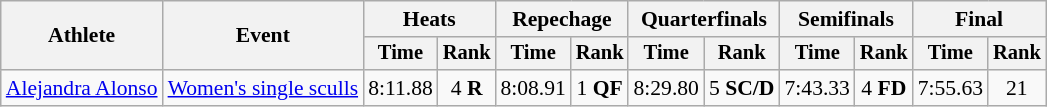<table class="wikitable" style="font-size:90%">
<tr>
<th rowspan="2">Athlete</th>
<th rowspan="2">Event</th>
<th colspan="2">Heats</th>
<th colspan="2">Repechage</th>
<th colspan="2">Quarterfinals</th>
<th colspan="2">Semifinals</th>
<th colspan="2">Final</th>
</tr>
<tr style="font-size:95%">
<th>Time</th>
<th>Rank</th>
<th>Time</th>
<th>Rank</th>
<th>Time</th>
<th>Rank</th>
<th>Time</th>
<th>Rank</th>
<th>Time</th>
<th>Rank</th>
</tr>
<tr align=center>
<td align=left><a href='#'>Alejandra Alonso</a></td>
<td align=left><a href='#'>Women's single sculls</a></td>
<td>8:11.88</td>
<td>4 <strong>R</strong></td>
<td>8:08.91</td>
<td>1 <strong>QF</strong></td>
<td>8:29.80</td>
<td>5 <strong>SC/D</strong></td>
<td>7:43.33</td>
<td>4 <strong>FD</strong></td>
<td>7:55.63</td>
<td>21</td>
</tr>
</table>
